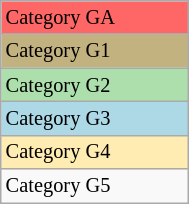<table class="wikitable" style="font-size:85%;" width=10%>
<tr bgcolor=#FF6666>
<td>Category GA</td>
</tr>
<tr bgcolor=#C2B280>
<td>Category G1</td>
</tr>
<tr bgcolor="#ADDFAD">
<td>Category G2</td>
</tr>
<tr bgcolor="lightblue">
<td>Category G3</td>
</tr>
<tr bgcolor=#ffecb2>
<td>Category G4</td>
</tr>
<tr>
<td>Category G5</td>
</tr>
</table>
